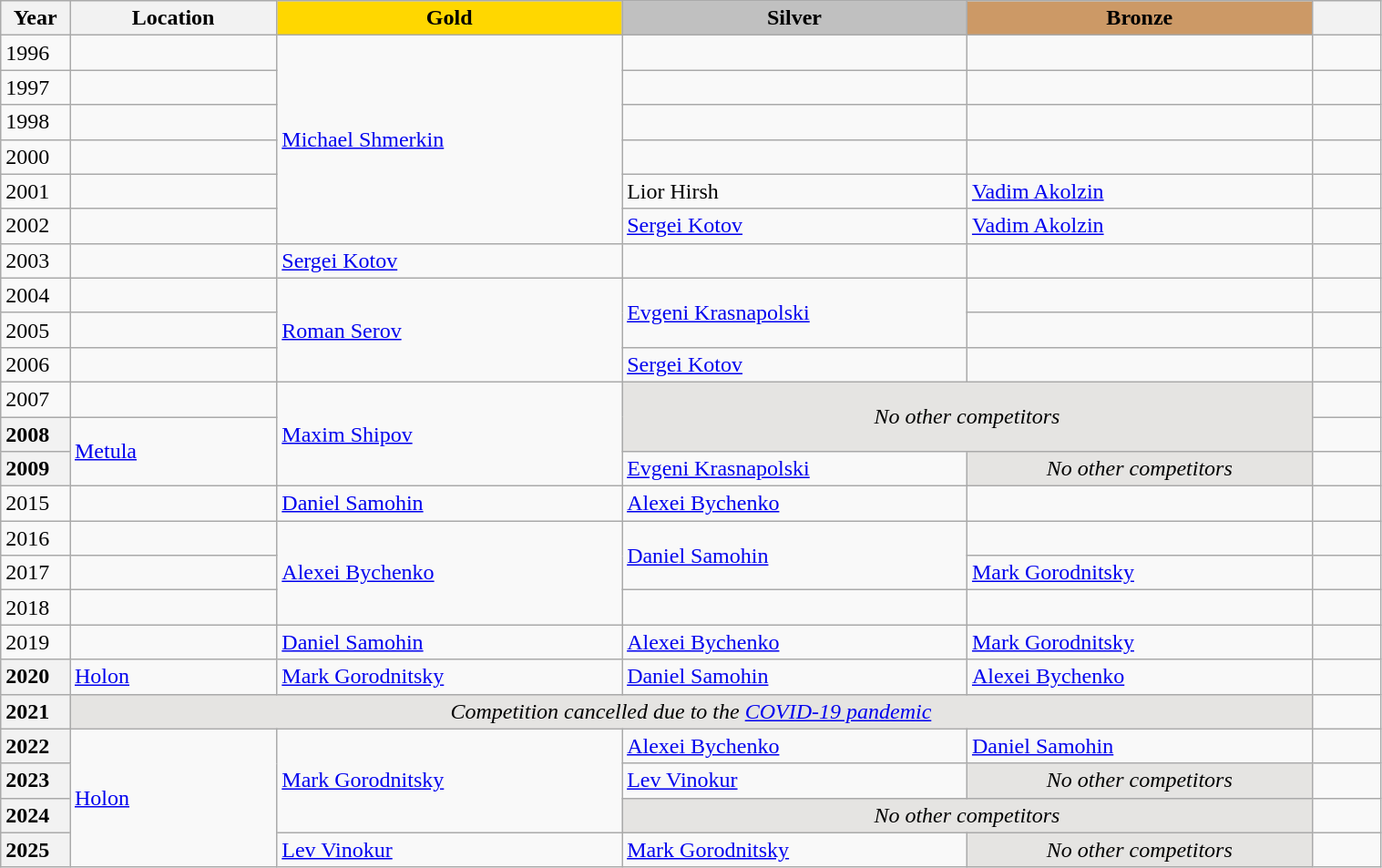<table class="wikitable unsortable" style="text-align:left; width:80%">
<tr>
<th scope="col" style="text-align:center; width:5%">Year</th>
<th scope="col" style="text-align:center; width:15%">Location</th>
<td scope="col" style="text-align:center; width:25%; background:gold"><strong>Gold</strong></td>
<td scope="col" style="text-align:center; width:25%; background:silver"><strong>Silver</strong></td>
<td scope="col" style="text-align:center; width:25%; background:#c96"><strong>Bronze</strong></td>
<th scope="col" style="text-align:center; width:5%"></th>
</tr>
<tr>
<td>1996</td>
<td></td>
<td rowspan="6"><a href='#'>Michael Shmerkin</a></td>
<td></td>
<td></td>
<td></td>
</tr>
<tr>
<td>1997</td>
<td></td>
<td></td>
<td></td>
<td></td>
</tr>
<tr>
<td>1998</td>
<td></td>
<td></td>
<td></td>
<td></td>
</tr>
<tr>
<td>2000</td>
<td></td>
<td></td>
<td></td>
<td></td>
</tr>
<tr>
<td>2001</td>
<td></td>
<td>Lior Hirsh</td>
<td><a href='#'>Vadim Akolzin</a></td>
<td></td>
</tr>
<tr>
<td>2002</td>
<td></td>
<td><a href='#'>Sergei Kotov</a></td>
<td><a href='#'>Vadim Akolzin</a></td>
<td></td>
</tr>
<tr>
<td>2003</td>
<td></td>
<td><a href='#'>Sergei Kotov</a></td>
<td></td>
<td></td>
<td></td>
</tr>
<tr>
<td>2004</td>
<td></td>
<td rowspan="3"><a href='#'>Roman Serov</a></td>
<td rowspan="2"><a href='#'>Evgeni Krasnapolski</a></td>
<td></td>
<td></td>
</tr>
<tr>
<td>2005</td>
<td></td>
<td></td>
<td></td>
</tr>
<tr>
<td>2006</td>
<td></td>
<td><a href='#'>Sergei Kotov</a></td>
<td></td>
<td></td>
</tr>
<tr>
<td>2007</td>
<td></td>
<td rowspan="3"><a href='#'>Maxim Shipov</a></td>
<td colspan="2" rowspan="2" align="center" bgcolor="e5e4e2"><em>No other competitors</em></td>
<td></td>
</tr>
<tr>
<th scope="row" style="text-align:left">2008</th>
<td rowspan="2"><a href='#'>Metula</a></td>
<td></td>
</tr>
<tr>
<th scope="row" style="text-align:left">2009</th>
<td><a href='#'>Evgeni Krasnapolski</a></td>
<td align="center" bgcolor="e5e4e2"><em>No other competitors</em></td>
<td></td>
</tr>
<tr>
<td>2015</td>
<td></td>
<td><a href='#'>Daniel Samohin</a></td>
<td><a href='#'>Alexei Bychenko</a></td>
<td></td>
<td></td>
</tr>
<tr>
<td>2016</td>
<td></td>
<td rowspan="3"><a href='#'>Alexei Bychenko</a></td>
<td rowspan="2"><a href='#'>Daniel Samohin</a></td>
<td></td>
<td></td>
</tr>
<tr>
<td>2017</td>
<td></td>
<td><a href='#'>Mark Gorodnitsky</a></td>
<td></td>
</tr>
<tr>
<td>2018</td>
<td></td>
<td></td>
<td></td>
<td></td>
</tr>
<tr>
<td>2019</td>
<td></td>
<td><a href='#'>Daniel Samohin</a></td>
<td><a href='#'>Alexei Bychenko</a></td>
<td><a href='#'>Mark Gorodnitsky</a></td>
<td></td>
</tr>
<tr>
<th scope="row" style="text-align:left">2020</th>
<td><a href='#'>Holon</a></td>
<td><a href='#'>Mark Gorodnitsky</a></td>
<td><a href='#'>Daniel Samohin</a></td>
<td><a href='#'>Alexei Bychenko</a></td>
<td></td>
</tr>
<tr>
<th scope="row" style="text-align:left">2021</th>
<td colspan="4" align="center" bgcolor="e5e4e2"><em>Competition cancelled due to the <a href='#'>COVID-19 pandemic</a></em></td>
<td></td>
</tr>
<tr>
<th scope="row" style="text-align:left">2022</th>
<td rowspan="4"><a href='#'>Holon</a></td>
<td rowspan="3"><a href='#'>Mark Gorodnitsky</a></td>
<td><a href='#'>Alexei Bychenko</a></td>
<td><a href='#'>Daniel Samohin</a></td>
<td></td>
</tr>
<tr>
<th scope="row" style="text-align:left">2023</th>
<td><a href='#'>Lev Vinokur</a></td>
<td align="center" bgcolor="e5e4e2"><em>No other competitors</em></td>
<td></td>
</tr>
<tr>
<th scope="row" style="text-align:left">2024</th>
<td colspan="2" align="center" bgcolor="e5e4e2"><em>No other competitors</em></td>
<td></td>
</tr>
<tr>
<th scope="row" style="text-align:left">2025</th>
<td><a href='#'>Lev Vinokur</a></td>
<td><a href='#'>Mark Gorodnitsky</a></td>
<td align="center" bgcolor="e5e4e2"><em>No other competitors</em></td>
<td></td>
</tr>
</table>
